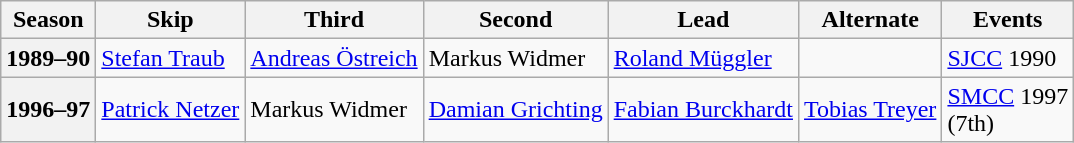<table class="wikitable">
<tr>
<th scope="col">Season</th>
<th scope="col">Skip</th>
<th scope="col">Third</th>
<th scope="col">Second</th>
<th scope="col">Lead</th>
<th scope="col">Alternate</th>
<th scope="col">Events</th>
</tr>
<tr>
<th scope="row">1989–90</th>
<td><a href='#'>Stefan Traub</a></td>
<td><a href='#'>Andreas Östreich</a></td>
<td>Markus Widmer</td>
<td><a href='#'>Roland Müggler</a></td>
<td></td>
<td><a href='#'>SJCC</a> 1990 <br> </td>
</tr>
<tr>
<th scope="row">1996–97</th>
<td><a href='#'>Patrick Netzer</a></td>
<td>Markus Widmer</td>
<td><a href='#'>Damian Grichting</a></td>
<td><a href='#'>Fabian Burckhardt</a></td>
<td><a href='#'>Tobias Treyer</a></td>
<td><a href='#'>SMCC</a> 1997 <br> (7th)</td>
</tr>
</table>
